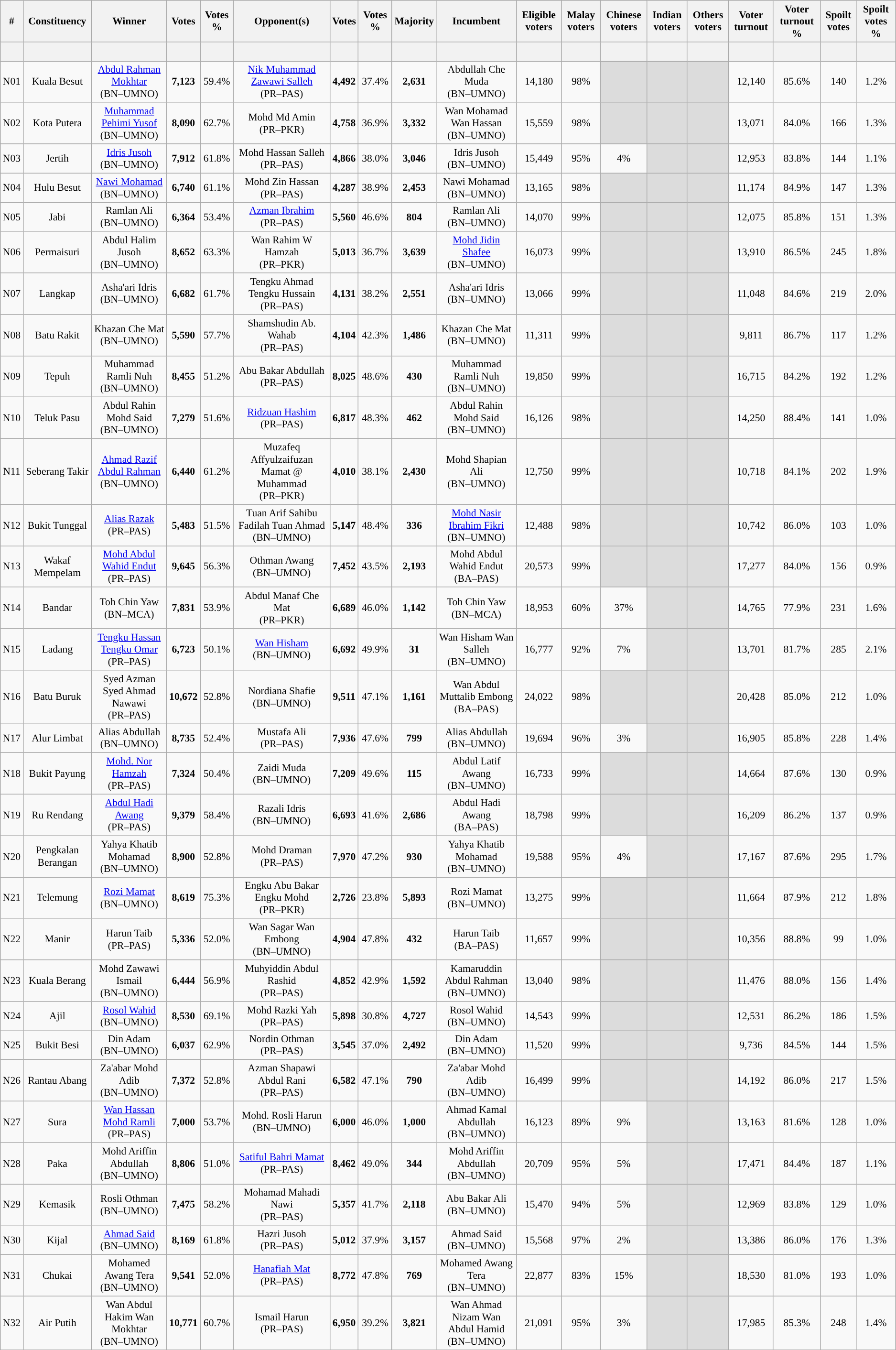<table class="wikitable sortable" style="text-align:center; font-size:90%">
<tr>
<th>#</th>
<th>Constituency</th>
<th>Winner</th>
<th>Votes</th>
<th>Votes %</th>
<th>Opponent(s)</th>
<th>Votes</th>
<th>Votes %</th>
<th>Majority</th>
<th>Incumbent</th>
<th>Eligible voters</th>
<th>Malay voters</th>
<th>Chinese voters</th>
<th>Indian voters</th>
<th>Others voters</th>
<th>Voter turnout</th>
<th>Voter turnout %</th>
<th>Spoilt votes</th>
<th>Spoilt votes %</th>
</tr>
<tr>
<th height="20"></th>
<th></th>
<th></th>
<th></th>
<th></th>
<th></th>
<th></th>
<th></th>
<th></th>
<th></th>
<th></th>
<th></th>
<th></th>
<th></th>
<th></th>
<th></th>
<th></th>
<th></th>
<th></th>
</tr>
<tr>
<td>N01</td>
<td>Kuala Besut</td>
<td><a href='#'>Abdul Rahman Mokhtar</a><br>(BN–UMNO)</td>
<td><strong>7,123</strong></td>
<td>59.4%</td>
<td><a href='#'>Nik Muhammad Zawawi Salleh</a><br>(PR–PAS)</td>
<td><strong>4,492</strong></td>
<td>37.4%</td>
<td><strong>2,631</strong></td>
<td>Abdullah Che Muda<br>(BN–UMNO)</td>
<td>14,180</td>
<td>98%</td>
<td bgcolor="dcdcdc"></td>
<td bgcolor="dcdcdc"></td>
<td bgcolor="dcdcdc"></td>
<td>12,140</td>
<td>85.6%</td>
<td>140</td>
<td>1.2%</td>
</tr>
<tr align="center">
<td>N02</td>
<td>Kota Putera</td>
<td><a href='#'>Muhammad Pehimi Yusof</a><br>(BN–UMNO)</td>
<td><strong>8,090</strong></td>
<td>62.7%</td>
<td>Mohd Md Amin<br>(PR–PKR)</td>
<td><strong>4,758</strong></td>
<td>36.9%</td>
<td><strong>3,332</strong></td>
<td>Wan Mohamad Wan Hassan<br>(BN–UMNO)</td>
<td>15,559</td>
<td>98%</td>
<td bgcolor="dcdcdc"></td>
<td bgcolor="dcdcdc"></td>
<td bgcolor="dcdcdc"></td>
<td>13,071</td>
<td>84.0%</td>
<td>166</td>
<td>1.3%</td>
</tr>
<tr align="center">
<td>N03</td>
<td>Jertih</td>
<td><a href='#'>Idris Jusoh</a><br>(BN–UMNO)</td>
<td><strong>7,912</strong></td>
<td>61.8%</td>
<td>Mohd Hassan Salleh<br>(PR–PAS)</td>
<td><strong>4,866</strong></td>
<td>38.0%</td>
<td><strong>3,046</strong></td>
<td>Idris Jusoh<br>(BN–UMNO)</td>
<td>15,449</td>
<td>95%</td>
<td>4%</td>
<td bgcolor="dcdcdc"></td>
<td bgcolor="dcdcdc"></td>
<td>12,953</td>
<td>83.8%</td>
<td>144</td>
<td>1.1%</td>
</tr>
<tr align="center">
<td>N04</td>
<td>Hulu Besut</td>
<td><a href='#'>Nawi Mohamad</a><br>(BN–UMNO)</td>
<td><strong>6,740</strong></td>
<td>61.1%</td>
<td>Mohd Zin Hassan<br>(PR–PAS)</td>
<td><strong>4,287</strong></td>
<td>38.9%</td>
<td><strong>2,453</strong></td>
<td>Nawi Mohamad<br>(BN–UMNO)</td>
<td>13,165</td>
<td>98%</td>
<td bgcolor="dcdcdc"></td>
<td bgcolor="dcdcdc"></td>
<td bgcolor="dcdcdc"></td>
<td>11,174</td>
<td>84.9%</td>
<td>147</td>
<td>1.3%</td>
</tr>
<tr align="center">
<td>N05</td>
<td>Jabi</td>
<td>Ramlan Ali<br>(BN–UMNO)</td>
<td><strong>6,364</strong></td>
<td>53.4%</td>
<td><a href='#'>Azman Ibrahim</a><br>(PR–PAS)</td>
<td><strong>5,560</strong></td>
<td>46.6%</td>
<td><strong>804</strong></td>
<td>Ramlan Ali<br>(BN–UMNO)</td>
<td>14,070</td>
<td>99%</td>
<td bgcolor="dcdcdc"></td>
<td bgcolor="dcdcdc"></td>
<td bgcolor="dcdcdc"></td>
<td>12,075</td>
<td>85.8%</td>
<td>151</td>
<td>1.3%</td>
</tr>
<tr align="center">
<td>N06</td>
<td>Permaisuri</td>
<td>Abdul Halim Jusoh<br>(BN–UMNO)</td>
<td><strong>8,652</strong></td>
<td>63.3%</td>
<td>Wan Rahim W Hamzah<br>(PR–PKR)</td>
<td><strong>5,013</strong></td>
<td>36.7%</td>
<td><strong>3,639</strong></td>
<td><a href='#'>Mohd Jidin Shafee</a><br>(BN–UMNO)</td>
<td>16,073</td>
<td>99%</td>
<td bgcolor="dcdcdc"></td>
<td bgcolor="dcdcdc"></td>
<td bgcolor="dcdcdc"></td>
<td>13,910</td>
<td>86.5%</td>
<td>245</td>
<td>1.8%</td>
</tr>
<tr align="center">
<td>N07</td>
<td>Langkap</td>
<td>Asha'ari Idris<br>(BN–UMNO)</td>
<td><strong>6,682</strong></td>
<td>61.7%</td>
<td>Tengku Ahmad Tengku Hussain<br>(PR–PAS)</td>
<td><strong>4,131</strong></td>
<td>38.2%</td>
<td><strong>2,551</strong></td>
<td>Asha'ari Idris<br>(BN–UMNO)</td>
<td>13,066</td>
<td>99%</td>
<td bgcolor="dcdcdc"></td>
<td bgcolor="dcdcdc"></td>
<td bgcolor="dcdcdc"></td>
<td>11,048</td>
<td>84.6%</td>
<td>219</td>
<td>2.0%</td>
</tr>
<tr align="center">
<td>N08</td>
<td>Batu Rakit</td>
<td>Khazan Che Mat<br>(BN–UMNO)</td>
<td><strong>5,590</strong></td>
<td>57.7%</td>
<td>Shamshudin Ab. Wahab<br>(PR–PAS)</td>
<td><strong>4,104</strong></td>
<td>42.3%</td>
<td><strong>1,486</strong></td>
<td>Khazan Che Mat<br>(BN–UMNO)</td>
<td>11,311</td>
<td>99%</td>
<td bgcolor="dcdcdc"></td>
<td bgcolor="dcdcdc"></td>
<td bgcolor="dcdcdc"></td>
<td>9,811</td>
<td>86.7%</td>
<td>117</td>
<td>1.2%</td>
</tr>
<tr align="center">
<td>N09</td>
<td>Tepuh</td>
<td>Muhammad Ramli Nuh<br>(BN–UMNO)</td>
<td><strong>8,455</strong></td>
<td>51.2%</td>
<td>Abu Bakar Abdullah<br>(PR–PAS)</td>
<td><strong>8,025</strong></td>
<td>48.6%</td>
<td><strong>430</strong></td>
<td>Muhammad Ramli Nuh<br>(BN–UMNO)</td>
<td>19,850</td>
<td>99%</td>
<td bgcolor="dcdcdc"></td>
<td bgcolor="dcdcdc"></td>
<td bgcolor="dcdcdc"></td>
<td>16,715</td>
<td>84.2%</td>
<td>192</td>
<td>1.2%</td>
</tr>
<tr align="center">
<td>N10</td>
<td>Teluk Pasu</td>
<td>Abdul Rahin Mohd Said<br>(BN–UMNO)</td>
<td><strong>7,279</strong></td>
<td>51.6%</td>
<td><a href='#'>Ridzuan Hashim</a><br>(PR–PAS)</td>
<td><strong>6,817</strong></td>
<td>48.3%</td>
<td><strong>462</strong></td>
<td>Abdul Rahin Mohd Said<br>(BN–UMNO)</td>
<td>16,126</td>
<td>98%</td>
<td bgcolor="dcdcdc"></td>
<td bgcolor="dcdcdc"></td>
<td bgcolor="dcdcdc"></td>
<td>14,250</td>
<td>88.4%</td>
<td>141</td>
<td>1.0%</td>
</tr>
<tr align="center">
<td>N11</td>
<td>Seberang Takir</td>
<td><a href='#'>Ahmad Razif Abdul Rahman</a><br>(BN–UMNO)</td>
<td><strong>6,440</strong></td>
<td>61.2%</td>
<td>Muzafeq Affyulzaifuzan Mamat @ Muhammad<br>(PR–PKR)</td>
<td><strong>4,010</strong></td>
<td>38.1%</td>
<td><strong>2,430</strong></td>
<td>Mohd Shapian Ali<br>(BN–UMNO)</td>
<td>12,750</td>
<td>99%</td>
<td bgcolor="dcdcdc"></td>
<td bgcolor="dcdcdc"></td>
<td bgcolor="dcdcdc"></td>
<td>10,718</td>
<td>84.1%</td>
<td>202</td>
<td>1.9%</td>
</tr>
<tr align="center">
<td>N12</td>
<td>Bukit Tunggal</td>
<td><a href='#'>Alias Razak</a><br>(PR–PAS)</td>
<td><strong>5,483</strong></td>
<td>51.5%</td>
<td>Tuan Arif Sahibu Fadilah Tuan Ahmad<br>(BN–UMNO)</td>
<td><strong>5,147</strong></td>
<td>48.4%</td>
<td><strong>336</strong></td>
<td><a href='#'>Mohd Nasir Ibrahim Fikri</a><br>(BN–UMNO)</td>
<td>12,488</td>
<td>98%</td>
<td bgcolor="dcdcdc"></td>
<td bgcolor="dcdcdc"></td>
<td bgcolor="dcdcdc"></td>
<td>10,742</td>
<td>86.0%</td>
<td>103</td>
<td>1.0%</td>
</tr>
<tr align="center">
<td>N13</td>
<td>Wakaf Mempelam</td>
<td><a href='#'>Mohd Abdul Wahid Endut</a><br>(PR–PAS)</td>
<td><strong>9,645</strong></td>
<td>56.3%</td>
<td>Othman Awang<br>(BN–UMNO)</td>
<td><strong>7,452</strong></td>
<td>43.5%</td>
<td><strong>2,193</strong></td>
<td>Mohd Abdul Wahid Endut<br>(BA–PAS)</td>
<td>20,573</td>
<td>99%</td>
<td bgcolor="dcdcdc"></td>
<td bgcolor="dcdcdc"></td>
<td bgcolor="dcdcdc"></td>
<td>17,277</td>
<td>84.0%</td>
<td>156</td>
<td>0.9%</td>
</tr>
<tr align="center">
<td>N14</td>
<td>Bandar</td>
<td>Toh Chin Yaw<br>(BN–MCA)</td>
<td><strong>7,831</strong></td>
<td>53.9%</td>
<td>Abdul Manaf Che Mat<br>(PR–PKR)</td>
<td><strong>6,689</strong></td>
<td>46.0%</td>
<td><strong>1,142</strong></td>
<td>Toh Chin Yaw<br>(BN–MCA)</td>
<td>18,953</td>
<td>60%</td>
<td>37%</td>
<td bgcolor="dcdcdc"></td>
<td bgcolor="dcdcdc"></td>
<td>14,765</td>
<td>77.9%</td>
<td>231</td>
<td>1.6%</td>
</tr>
<tr align="center">
<td>N15</td>
<td>Ladang</td>
<td><a href='#'>Tengku Hassan Tengku Omar</a><br>(PR–PAS)</td>
<td><strong>6,723</strong></td>
<td>50.1%</td>
<td><a href='#'>Wan Hisham</a><br>(BN–UMNO)</td>
<td><strong>6,692</strong></td>
<td>49.9%</td>
<td><strong>31</strong></td>
<td>Wan Hisham Wan Salleh<br>(BN–UMNO)</td>
<td>16,777</td>
<td>92%</td>
<td>7%</td>
<td bgcolor="dcdcdc"></td>
<td bgcolor="dcdcdc"></td>
<td>13,701</td>
<td>81.7%</td>
<td>285</td>
<td>2.1%</td>
</tr>
<tr align="center">
<td>N16</td>
<td>Batu Buruk</td>
<td>Syed Azman Syed Ahmad Nawawi<br>(PR–PAS)</td>
<td><strong>10,672</strong></td>
<td>52.8%</td>
<td>Nordiana Shafie<br>(BN–UMNO)</td>
<td><strong>9,511</strong></td>
<td>47.1%</td>
<td><strong>1,161</strong></td>
<td>Wan Abdul Muttalib Embong<br>(BA–PAS)</td>
<td>24,022</td>
<td>98%</td>
<td bgcolor="dcdcdc"></td>
<td bgcolor="dcdcdc"></td>
<td bgcolor="dcdcdc"></td>
<td>20,428</td>
<td>85.0%</td>
<td>212</td>
<td>1.0%</td>
</tr>
<tr align="center">
<td>N17</td>
<td>Alur Limbat</td>
<td>Alias Abdullah<br>(BN–UMNO)</td>
<td><strong>8,735</strong></td>
<td>52.4%</td>
<td>Mustafa Ali<br>(PR–PAS)</td>
<td><strong>7,936</strong></td>
<td>47.6%</td>
<td><strong>799</strong></td>
<td>Alias Abdullah<br>(BN–UMNO)</td>
<td>19,694</td>
<td>96%</td>
<td>3%</td>
<td bgcolor="dcdcdc"></td>
<td bgcolor="dcdcdc"></td>
<td>16,905</td>
<td>85.8%</td>
<td>228</td>
<td>1.4%</td>
</tr>
<tr align="center">
<td>N18</td>
<td>Bukit Payung</td>
<td><a href='#'>Mohd. Nor Hamzah</a><br>(PR–PAS)</td>
<td><strong>7,324</strong></td>
<td>50.4%</td>
<td>Zaidi Muda<br>(BN–UMNO)</td>
<td><strong>7,209</strong></td>
<td>49.6%</td>
<td><strong>115</strong></td>
<td>Abdul Latif Awang<br>(BN–UMNO)</td>
<td>16,733</td>
<td>99%</td>
<td bgcolor="dcdcdc"></td>
<td bgcolor="dcdcdc"></td>
<td bgcolor="dcdcdc"></td>
<td>14,664</td>
<td>87.6%</td>
<td>130</td>
<td>0.9%</td>
</tr>
<tr align="center">
<td>N19</td>
<td>Ru Rendang</td>
<td><a href='#'>Abdul Hadi Awang</a><br>(PR–PAS)</td>
<td><strong>9,379</strong></td>
<td>58.4%</td>
<td>Razali Idris<br>(BN–UMNO)</td>
<td><strong>6,693</strong></td>
<td>41.6%</td>
<td><strong>2,686</strong></td>
<td>Abdul Hadi Awang<br>(BA–PAS)</td>
<td>18,798</td>
<td>99%</td>
<td bgcolor="dcdcdc"></td>
<td bgcolor="dcdcdc"></td>
<td bgcolor="dcdcdc"></td>
<td>16,209</td>
<td>86.2%</td>
<td>137</td>
<td>0.9%</td>
</tr>
<tr align="center">
<td>N20</td>
<td>Pengkalan Berangan</td>
<td>Yahya Khatib Mohamad<br>(BN–UMNO)</td>
<td><strong>8,900</strong></td>
<td>52.8%</td>
<td>Mohd Draman<br>(PR–PAS)</td>
<td><strong>7,970</strong></td>
<td>47.2%</td>
<td><strong>930</strong></td>
<td>Yahya Khatib Mohamad<br>(BN–UMNO)</td>
<td>19,588</td>
<td>95%</td>
<td>4%</td>
<td bgcolor="dcdcdc"></td>
<td bgcolor="dcdcdc"></td>
<td>17,167</td>
<td>87.6%</td>
<td>295</td>
<td>1.7%</td>
</tr>
<tr align="center">
<td>N21</td>
<td>Telemung</td>
<td><a href='#'>Rozi Mamat</a><br>(BN–UMNO)</td>
<td><strong>8,619</strong></td>
<td>75.3%</td>
<td>Engku Abu Bakar Engku Mohd<br>(PR–PKR)</td>
<td><strong>2,726</strong></td>
<td>23.8%</td>
<td><strong>5,893</strong></td>
<td>Rozi Mamat<br>(BN–UMNO)</td>
<td>13,275</td>
<td>99%</td>
<td bgcolor="dcdcdc"></td>
<td bgcolor="dcdcdc"></td>
<td bgcolor="dcdcdc"></td>
<td>11,664</td>
<td>87.9%</td>
<td>212</td>
<td>1.8%</td>
</tr>
<tr align="center">
<td>N22</td>
<td>Manir</td>
<td>Harun Taib<br>(PR–PAS)</td>
<td><strong>5,336</strong></td>
<td>52.0%</td>
<td>Wan Sagar Wan Embong<br>(BN–UMNO)</td>
<td><strong>4,904</strong></td>
<td>47.8%</td>
<td><strong>432</strong></td>
<td>Harun Taib<br>(BA–PAS)</td>
<td>11,657</td>
<td>99%</td>
<td bgcolor="dcdcdc"></td>
<td bgcolor="dcdcdc"></td>
<td bgcolor="dcdcdc"></td>
<td>10,356</td>
<td>88.8%</td>
<td>99</td>
<td>1.0%</td>
</tr>
<tr align="center">
<td>N23</td>
<td>Kuala Berang</td>
<td>Mohd Zawawi Ismail<br>(BN–UMNO)</td>
<td><strong>6,444</strong></td>
<td>56.9%</td>
<td>Muhyiddin Abdul Rashid<br>(PR–PAS)</td>
<td><strong>4,852</strong></td>
<td>42.9%</td>
<td><strong>1,592</strong></td>
<td>Kamaruddin Abdul Rahman<br>(BN–UMNO)</td>
<td>13,040</td>
<td>98%</td>
<td bgcolor="dcdcdc"></td>
<td bgcolor="dcdcdc"></td>
<td bgcolor="dcdcdc"></td>
<td>11,476</td>
<td>88.0%</td>
<td>156</td>
<td>1.4%</td>
</tr>
<tr align="center">
<td>N24</td>
<td>Ajil</td>
<td><a href='#'>Rosol Wahid</a><br>(BN–UMNO)</td>
<td><strong>8,530</strong></td>
<td>69.1%</td>
<td>Mohd Razki Yah<br>(PR–PAS)</td>
<td><strong>5,898</strong></td>
<td>30.8%</td>
<td><strong>4,727</strong></td>
<td>Rosol Wahid<br>(BN–UMNO)</td>
<td>14,543</td>
<td>99%</td>
<td bgcolor="dcdcdc"></td>
<td bgcolor="dcdcdc"></td>
<td bgcolor="dcdcdc"></td>
<td>12,531</td>
<td>86.2%</td>
<td>186</td>
<td>1.5%</td>
</tr>
<tr align="center">
<td>N25</td>
<td>Bukit Besi</td>
<td>Din Adam<br>(BN–UMNO)</td>
<td><strong>6,037</strong></td>
<td>62.9%</td>
<td>Nordin Othman<br>(PR–PAS)</td>
<td><strong>3,545</strong></td>
<td>37.0%</td>
<td><strong>2,492</strong></td>
<td>Din Adam<br>(BN–UMNO)</td>
<td>11,520</td>
<td>99%</td>
<td bgcolor="dcdcdc"></td>
<td bgcolor="dcdcdc"></td>
<td bgcolor="dcdcdc"></td>
<td>9,736</td>
<td>84.5%</td>
<td>144</td>
<td>1.5%</td>
</tr>
<tr align="center">
<td>N26</td>
<td>Rantau Abang</td>
<td>Za'abar Mohd Adib<br>(BN–UMNO)</td>
<td><strong>7,372</strong></td>
<td>52.8%</td>
<td>Azman Shapawi Abdul Rani<br>(PR–PAS)</td>
<td><strong>6,582</strong></td>
<td>47.1%</td>
<td><strong>790</strong></td>
<td>Za'abar Mohd Adib<br>(BN–UMNO)</td>
<td>16,499</td>
<td>99%</td>
<td bgcolor="dcdcdc"></td>
<td bgcolor="dcdcdc"></td>
<td bgcolor="dcdcdc"></td>
<td>14,192</td>
<td>86.0%</td>
<td>217</td>
<td>1.5%</td>
</tr>
<tr align="center">
<td>N27</td>
<td>Sura</td>
<td><a href='#'>Wan Hassan Mohd Ramli</a><br>(PR–PAS)</td>
<td><strong>7,000</strong></td>
<td>53.7%</td>
<td>Mohd. Rosli Harun<br>(BN–UMNO)</td>
<td><strong>6,000</strong></td>
<td>46.0%</td>
<td><strong>1,000</strong></td>
<td>Ahmad Kamal Abdullah<br>(BN–UMNO)</td>
<td>16,123</td>
<td>89%</td>
<td>9%</td>
<td bgcolor="dcdcdc"></td>
<td bgcolor="dcdcdc"></td>
<td>13,163</td>
<td>81.6%</td>
<td>128</td>
<td>1.0%</td>
</tr>
<tr align="center">
<td>N28</td>
<td>Paka</td>
<td>Mohd Ariffin Abdullah<br>(BN–UMNO)</td>
<td><strong>8,806</strong></td>
<td>51.0%</td>
<td><a href='#'>Satiful Bahri Mamat</a><br>(PR–PAS)</td>
<td><strong>8,462</strong></td>
<td>49.0%</td>
<td><strong>344</strong></td>
<td>Mohd Ariffin Abdullah<br>(BN–UMNO)</td>
<td>20,709</td>
<td>95%</td>
<td>5%</td>
<td bgcolor="dcdcdc"></td>
<td bgcolor="dcdcdc"></td>
<td>17,471</td>
<td>84.4%</td>
<td>187</td>
<td>1.1%</td>
</tr>
<tr align="center">
<td>N29</td>
<td>Kemasik</td>
<td>Rosli Othman<br>(BN–UMNO)</td>
<td><strong>7,475</strong></td>
<td>58.2%</td>
<td>Mohamad Mahadi Nawi<br>(PR–PAS)</td>
<td><strong>5,357</strong></td>
<td>41.7%</td>
<td><strong>2,118</strong></td>
<td>Abu Bakar Ali<br>(BN–UMNO)</td>
<td>15,470</td>
<td>94%</td>
<td>5%</td>
<td bgcolor="dcdcdc"></td>
<td bgcolor="dcdcdc"></td>
<td>12,969</td>
<td>83.8%</td>
<td>129</td>
<td>1.0%</td>
</tr>
<tr align="center">
<td>N30</td>
<td>Kijal</td>
<td><a href='#'>Ahmad Said</a><br>(BN–UMNO)</td>
<td><strong>8,169</strong></td>
<td>61.8%</td>
<td>Hazri Jusoh<br>(PR–PAS)</td>
<td><strong>5,012</strong></td>
<td>37.9%</td>
<td><strong>3,157</strong></td>
<td>Ahmad Said<br>(BN–UMNO)</td>
<td>15,568</td>
<td>97%</td>
<td>2%</td>
<td bgcolor="dcdcdc"></td>
<td bgcolor="dcdcdc"></td>
<td>13,386</td>
<td>86.0%</td>
<td>176</td>
<td>1.3%</td>
</tr>
<tr align="center">
<td>N31</td>
<td>Chukai</td>
<td>Mohamed Awang Tera<br>(BN–UMNO)</td>
<td><strong>9,541</strong></td>
<td>52.0%</td>
<td><a href='#'>Hanafiah Mat</a><br>(PR–PAS)</td>
<td><strong>8,772</strong></td>
<td>47.8%</td>
<td><strong>769</strong></td>
<td>Mohamed Awang Tera<br>(BN–UMNO)</td>
<td>22,877</td>
<td>83%</td>
<td>15%</td>
<td bgcolor="dcdcdc"></td>
<td bgcolor="dcdcdc"></td>
<td>18,530</td>
<td>81.0%</td>
<td>193</td>
<td>1.0%</td>
</tr>
<tr align="center">
<td>N32</td>
<td>Air Putih</td>
<td>Wan Abdul Hakim Wan Mokhtar<br>(BN–UMNO)</td>
<td><strong>10,771</strong></td>
<td>60.7%</td>
<td>Ismail Harun<br>(PR–PAS)</td>
<td><strong>6,950</strong></td>
<td>39.2%</td>
<td><strong>3,821</strong></td>
<td>Wan Ahmad Nizam Wan Abdul Hamid<br>(BN–UMNO)</td>
<td>21,091</td>
<td>95%</td>
<td>3%</td>
<td bgcolor="dcdcdc"></td>
<td bgcolor="dcdcdc"></td>
<td>17,985</td>
<td>85.3%</td>
<td>248</td>
<td>1.4%</td>
</tr>
</table>
